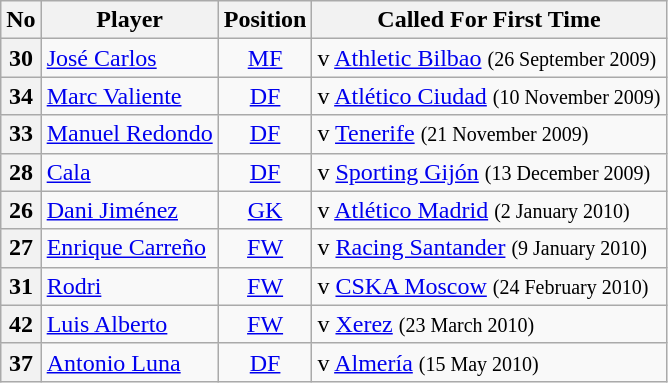<table class="wikitable">
<tr>
<th>No</th>
<th>Player</th>
<th>Position</th>
<th>Called For First Time</th>
</tr>
<tr>
<th>30</th>
<td> <a href='#'>José Carlos</a></td>
<td style="text-align:center;"><a href='#'>MF</a></td>
<td>v <a href='#'>Athletic Bilbao</a> <small>(26 September 2009)</small></td>
</tr>
<tr>
<th>34</th>
<td> <a href='#'>Marc Valiente</a></td>
<td style="text-align:center;"><a href='#'>DF</a></td>
<td>v <a href='#'>Atlético Ciudad</a> <small>(10 November 2009)</small></td>
</tr>
<tr>
<th>33</th>
<td> <a href='#'>Manuel Redondo</a></td>
<td style="text-align:center;"><a href='#'>DF</a></td>
<td>v <a href='#'>Tenerife</a> <small>(21 November 2009)</small></td>
</tr>
<tr>
<th>28</th>
<td> <a href='#'>Cala</a></td>
<td style="text-align:center;"><a href='#'>DF</a></td>
<td>v <a href='#'>Sporting Gijón</a> <small>(13 December 2009)</small></td>
</tr>
<tr>
<th>26</th>
<td> <a href='#'>Dani Jiménez</a></td>
<td style="text-align:center;"><a href='#'>GK</a></td>
<td>v <a href='#'>Atlético Madrid</a> <small>(2 January 2010)</small></td>
</tr>
<tr>
<th>27</th>
<td> <a href='#'>Enrique Carreño</a></td>
<td style="text-align:center;"><a href='#'>FW</a></td>
<td>v <a href='#'>Racing Santander</a> <small>(9 January 2010)</small></td>
</tr>
<tr>
<th>31</th>
<td> <a href='#'>Rodri</a></td>
<td style="text-align:center;"><a href='#'>FW</a></td>
<td>v <a href='#'>CSKA Moscow</a> <small>(24 February 2010)</small></td>
</tr>
<tr>
<th>42</th>
<td> <a href='#'>Luis Alberto</a></td>
<td style="text-align:center;"><a href='#'>FW</a></td>
<td>v <a href='#'>Xerez</a> <small>(23 March 2010)</small></td>
</tr>
<tr>
<th>37</th>
<td> <a href='#'>Antonio Luna</a></td>
<td style="text-align:center;"><a href='#'>DF</a></td>
<td>v <a href='#'>Almería</a> <small>(15 May 2010)</small></td>
</tr>
</table>
